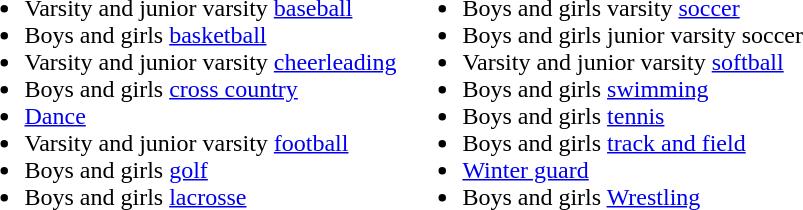<table border=0 |>
<tr>
<td valign=top><br><ul><li>Varsity and junior varsity <a href='#'>baseball</a></li><li>Boys and girls <a href='#'>basketball</a></li><li>Varsity and junior varsity <a href='#'>cheerleading</a></li><li>Boys and girls <a href='#'>cross country</a></li><li><a href='#'>Dance</a></li><li>Varsity and junior varsity <a href='#'>football</a></li><li>Boys and girls <a href='#'>golf</a></li><li>Boys and girls <a href='#'>lacrosse</a></li></ul></td>
<td valign=top><br><ul><li>Boys and girls varsity <a href='#'>soccer</a></li><li>Boys and girls junior varsity soccer</li><li>Varsity and junior varsity <a href='#'>softball</a></li><li>Boys and girls <a href='#'>swimming</a></li><li>Boys and girls <a href='#'>tennis</a></li><li>Boys and girls <a href='#'>track and field</a></li><li><a href='#'>Winter guard</a></li><li>Boys and girls <a href='#'>Wrestling</a></li></ul></td>
</tr>
</table>
